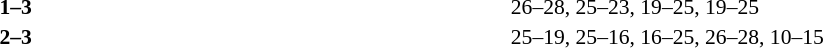<table width=85% cellspacing=1 style=font-size:90%>
<tr>
<th width=20%></th>
<th width=12%></th>
<th width=20%></th>
<th width=33%></th>
</tr>
<tr>
<td align=right></td>
<td align=center><strong>1–3</strong></td>
<td><strong></strong></td>
<td>26–28, 25–23, 19–25, 19–25</td>
</tr>
<tr>
<td align=right></td>
<td align=center><strong>2–3</strong></td>
<td><strong></strong></td>
<td>25–19, 25–16, 16–25, 26–28, 10–15</td>
</tr>
</table>
